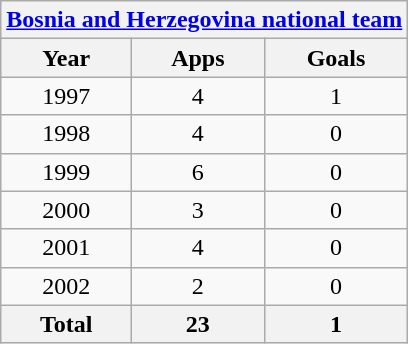<table class="wikitable" style="text-align:center">
<tr>
<th colspan=3><a href='#'>Bosnia and Herzegovina national team</a></th>
</tr>
<tr>
<th>Year</th>
<th>Apps</th>
<th>Goals</th>
</tr>
<tr>
<td>1997</td>
<td>4</td>
<td>1</td>
</tr>
<tr>
<td>1998</td>
<td>4</td>
<td>0</td>
</tr>
<tr>
<td>1999</td>
<td>6</td>
<td>0</td>
</tr>
<tr>
<td>2000</td>
<td>3</td>
<td>0</td>
</tr>
<tr>
<td>2001</td>
<td>4</td>
<td>0</td>
</tr>
<tr>
<td>2002</td>
<td>2</td>
<td>0</td>
</tr>
<tr>
<th>Total</th>
<th>23</th>
<th>1</th>
</tr>
</table>
